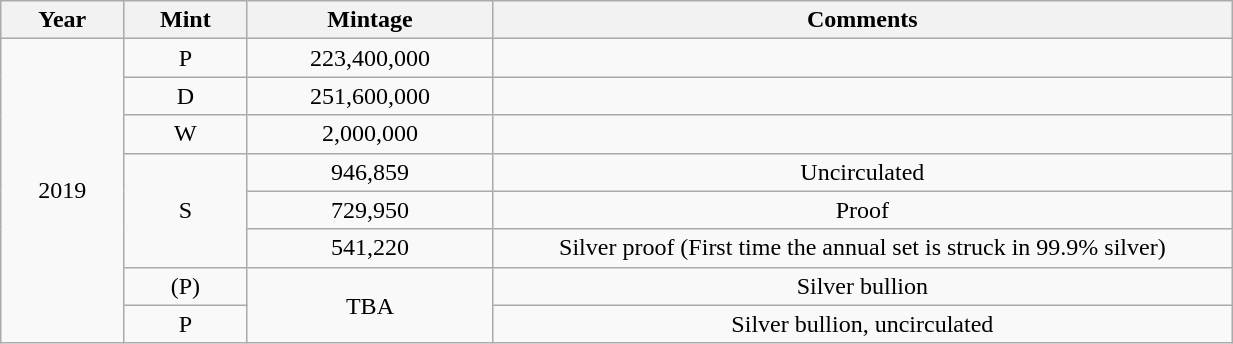<table class="wikitable sortable" style="min-width:65%; text-align:center;">
<tr>
<th width="10%">Year</th>
<th width="10%">Mint</th>
<th width="20%">Mintage</th>
<th width="60%">Comments</th>
</tr>
<tr>
<td rowspan="8">2019</td>
<td>P</td>
<td>223,400,000</td>
<td></td>
</tr>
<tr>
<td>D</td>
<td>251,600,000</td>
<td></td>
</tr>
<tr>
<td>W</td>
<td>2,000,000</td>
<td></td>
</tr>
<tr>
<td rowspan="3">S</td>
<td>946,859</td>
<td>Uncirculated</td>
</tr>
<tr>
<td>729,950</td>
<td>Proof</td>
</tr>
<tr>
<td>541,220</td>
<td>Silver proof (First time the annual set is struck in 99.9% silver)</td>
</tr>
<tr>
<td>(P)</td>
<td rowspan="2">TBA</td>
<td>Silver bullion</td>
</tr>
<tr>
<td>P</td>
<td>Silver bullion, uncirculated</td>
</tr>
</table>
